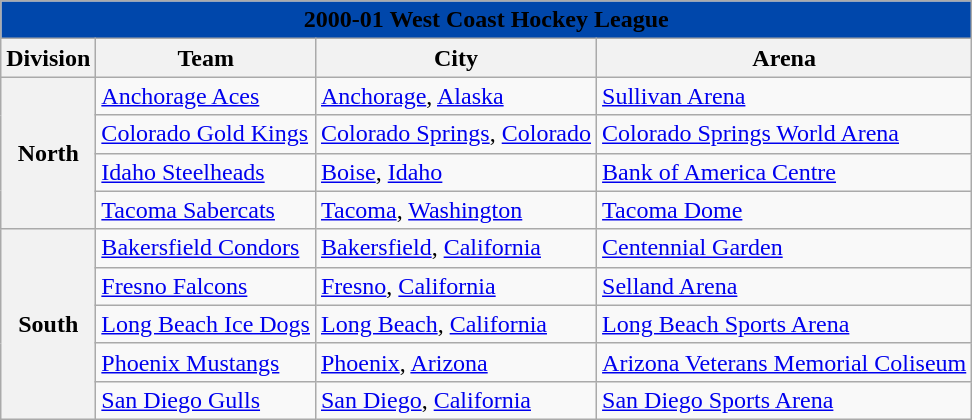<table class="wikitable" style="width:auto">
<tr>
<td bgcolor="#0047AB" align="center" colspan="5"><strong><span>2000-01 West Coast Hockey League</span></strong></td>
</tr>
<tr>
<th>Division</th>
<th>Team</th>
<th>City</th>
<th>Arena</th>
</tr>
<tr>
<th rowspan="4">North</th>
<td><a href='#'>Anchorage Aces</a></td>
<td><a href='#'>Anchorage</a>, <a href='#'>Alaska</a></td>
<td><a href='#'>Sullivan Arena</a></td>
</tr>
<tr>
<td><a href='#'>Colorado Gold Kings</a></td>
<td><a href='#'>Colorado Springs</a>, <a href='#'>Colorado</a></td>
<td><a href='#'>Colorado Springs World Arena</a></td>
</tr>
<tr>
<td><a href='#'>Idaho Steelheads</a></td>
<td><a href='#'>Boise</a>, <a href='#'>Idaho</a></td>
<td><a href='#'>Bank of America Centre</a></td>
</tr>
<tr>
<td><a href='#'>Tacoma Sabercats</a></td>
<td><a href='#'>Tacoma</a>, <a href='#'>Washington</a></td>
<td><a href='#'>Tacoma Dome</a></td>
</tr>
<tr>
<th rowspan="5">South</th>
<td><a href='#'>Bakersfield Condors</a></td>
<td><a href='#'>Bakersfield</a>, <a href='#'>California</a></td>
<td><a href='#'>Centennial Garden</a></td>
</tr>
<tr>
<td><a href='#'>Fresno Falcons</a></td>
<td><a href='#'>Fresno</a>, <a href='#'>California</a></td>
<td><a href='#'>Selland Arena</a></td>
</tr>
<tr>
<td><a href='#'>Long Beach Ice Dogs</a></td>
<td><a href='#'>Long Beach</a>, <a href='#'>California</a></td>
<td><a href='#'>Long Beach Sports Arena</a></td>
</tr>
<tr>
<td><a href='#'>Phoenix Mustangs</a></td>
<td><a href='#'>Phoenix</a>, <a href='#'>Arizona</a></td>
<td><a href='#'>Arizona Veterans Memorial Coliseum</a></td>
</tr>
<tr>
<td><a href='#'>San Diego Gulls</a></td>
<td><a href='#'>San Diego</a>, <a href='#'>California</a></td>
<td><a href='#'>San Diego Sports Arena</a></td>
</tr>
</table>
